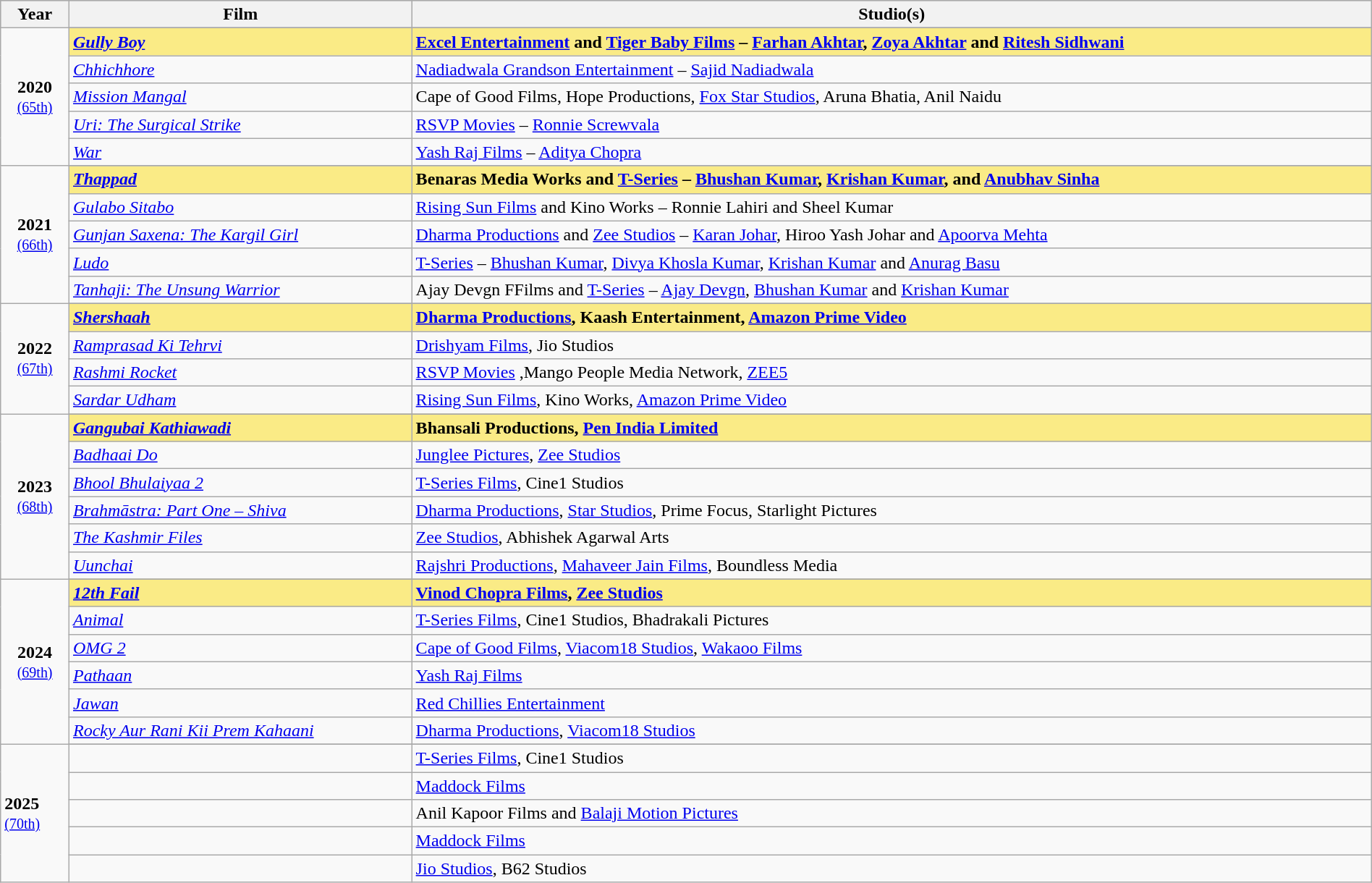<table class="wikitable" style="width:100%">
<tr bgcolor="#bebebe">
<th width="5%">Year</th>
<th width="25%">Film</th>
<th width="70%">Studio(s)</th>
</tr>
<tr>
<td rowspan=6 style="text-align:center"><strong>2020</strong><br><small><a href='#'>(65th)</a></small></td>
</tr>
<tr style="background:#FAEB86;">
<td><strong><em><a href='#'>Gully Boy</a></em></strong></td>
<td><strong><a href='#'>Excel Entertainment</a> and <a href='#'>Tiger Baby Films</a> – <a href='#'>Farhan Akhtar</a>, <a href='#'>Zoya Akhtar</a> and <a href='#'>Ritesh Sidhwani</a></strong></td>
</tr>
<tr>
<td><em><a href='#'>Chhichhore</a></em></td>
<td><a href='#'>Nadiadwala Grandson Entertainment</a> – <a href='#'>Sajid Nadiadwala</a></td>
</tr>
<tr>
<td><em><a href='#'>Mission Mangal</a></em></td>
<td>Cape of Good Films, Hope Productions, <a href='#'>Fox Star Studios</a>, Aruna Bhatia, Anil Naidu</td>
</tr>
<tr>
<td><em><a href='#'>Uri: The Surgical Strike</a></em></td>
<td><a href='#'>RSVP Movies</a> – <a href='#'>Ronnie Screwvala</a></td>
</tr>
<tr>
<td><em><a href='#'>War</a></em></td>
<td><a href='#'>Yash Raj Films</a> – <a href='#'>Aditya Chopra</a></td>
</tr>
<tr>
<td rowspan=6 style="text-align:center"><strong>2021</strong><br><small><a href='#'>(66th)</a></small></td>
</tr>
<tr style="background:#FAEB86;">
<td><strong><em><a href='#'>Thappad</a></em></strong></td>
<td><strong>Benaras Media Works and <a href='#'>T-Series</a> – <a href='#'>Bhushan Kumar</a>, <a href='#'>Krishan Kumar</a>, and <a href='#'>Anubhav Sinha</a></strong></td>
</tr>
<tr>
<td><em><a href='#'>Gulabo Sitabo</a></em></td>
<td><a href='#'>Rising Sun Films</a> and Kino Works –  Ronnie Lahiri and Sheel Kumar</td>
</tr>
<tr>
<td><em><a href='#'>Gunjan Saxena: The Kargil Girl</a></em></td>
<td><a href='#'>Dharma Productions</a> and <a href='#'>Zee Studios</a> – <a href='#'>Karan Johar</a>, Hiroo Yash Johar and <a href='#'>Apoorva Mehta</a></td>
</tr>
<tr>
<td><em><a href='#'>Ludo</a></em></td>
<td><a href='#'>T-Series</a> – <a href='#'>Bhushan Kumar</a>, <a href='#'>Divya Khosla Kumar</a>, <a href='#'>Krishan Kumar</a> and <a href='#'>Anurag Basu</a></td>
</tr>
<tr>
<td><em><a href='#'>Tanhaji: The Unsung Warrior</a></em></td>
<td>Ajay Devgn FFilms and <a href='#'>T-Series</a> – <a href='#'>Ajay Devgn</a>, <a href='#'>Bhushan Kumar</a> and <a href='#'>Krishan Kumar</a></td>
</tr>
<tr>
<td rowspan=5 style="text-align:center"><strong>2022</strong><br><small><a href='#'>(67th)</a></small></td>
</tr>
<tr style="background:#FAEB86;">
<td><strong><em><a href='#'>Shershaah</a></em></strong></td>
<td><strong><a href='#'>Dharma Productions</a>, Kaash Entertainment, <a href='#'>Amazon Prime Video</a></strong></td>
</tr>
<tr>
<td><em><a href='#'>Ramprasad Ki Tehrvi</a></em></td>
<td><a href='#'>Drishyam Films</a>, Jio Studios</td>
</tr>
<tr>
<td><em><a href='#'>Rashmi Rocket</a></em></td>
<td><a href='#'>RSVP Movies</a> ,Mango People Media Network, <a href='#'>ZEE5</a></td>
</tr>
<tr>
<td><em><a href='#'>Sardar Udham</a></em></td>
<td><a href='#'>Rising Sun Films</a>, Kino Works, <a href='#'>Amazon Prime Video</a></td>
</tr>
<tr>
<td rowspan=7 style="text-align:center"><strong>2023</strong><br><small><a href='#'>(68th)</a></small></td>
</tr>
<tr style="background:#FAEB86;">
<td><strong><em><a href='#'>Gangubai Kathiawadi</a></em></strong></td>
<td><strong>Bhansali Productions, <a href='#'>Pen India Limited</a></strong></td>
</tr>
<tr>
<td><em><a href='#'>Badhaai Do</a></em></td>
<td><a href='#'>Junglee Pictures</a>, <a href='#'>Zee Studios</a></td>
</tr>
<tr>
<td><em><a href='#'>Bhool Bhulaiyaa 2</a></em></td>
<td><a href='#'>T-Series Films</a>, Cine1 Studios</td>
</tr>
<tr>
<td><em><a href='#'>Brahmāstra: Part One – Shiva</a></em></td>
<td><a href='#'>Dharma Productions</a>, <a href='#'>Star Studios</a>, Prime Focus, Starlight Pictures</td>
</tr>
<tr>
<td><em><a href='#'>The Kashmir Files</a></em></td>
<td><a href='#'>Zee Studios</a>, Abhishek Agarwal Arts</td>
</tr>
<tr>
<td><em><a href='#'>Uunchai</a></em></td>
<td><a href='#'>Rajshri Productions</a>, <a href='#'>Mahaveer Jain Films</a>, Boundless Media</td>
</tr>
<tr>
<td rowspan=7 style="text-align:center"><strong>2024</strong><br><small><a href='#'>(69th)</a></small></td>
</tr>
<tr style="background:#FAEB86;">
<td><strong><em><a href='#'>12th Fail</a></em></strong></td>
<td><strong><a href='#'>Vinod Chopra Films</a>, <a href='#'>Zee Studios</a></strong></td>
</tr>
<tr>
<td><em><a href='#'>Animal</a></em></td>
<td><a href='#'>T-Series Films</a>, Cine1 Studios, Bhadrakali Pictures</td>
</tr>
<tr>
<td><em><a href='#'>OMG 2</a></em></td>
<td><a href='#'>Cape of Good Films</a>, <a href='#'>Viacom18 Studios</a>, <a href='#'>Wakaoo Films</a></td>
</tr>
<tr>
<td><em><a href='#'>Pathaan</a></em></td>
<td><a href='#'>Yash Raj Films</a></td>
</tr>
<tr>
<td><em><a href='#'>Jawan</a></em></td>
<td><a href='#'>Red Chillies Entertainment</a></td>
</tr>
<tr>
<td><em><a href='#'>Rocky Aur Rani Kii Prem Kahaani</a></em></td>
<td><a href='#'>Dharma Productions</a>, <a href='#'>Viacom18 Studios</a></td>
</tr>
<tr>
<td rowspan="6" style="" text-align:center;><strong>2025</strong><br><small><a href='#'>(70th)</a></small></td>
</tr>
<tr style=>
<td></td>
<td><a href='#'>T-Series Films</a>, Cine1 Studios</td>
</tr>
<tr>
<td></td>
<td><a href='#'>Maddock Films</a></td>
</tr>
<tr>
<td></td>
<td>Anil Kapoor Films and <a href='#'>Balaji Motion Pictures</a></td>
</tr>
<tr>
<td></td>
<td><a href='#'>Maddock Films</a></td>
</tr>
<tr>
<td></td>
<td><a href='#'>Jio Studios</a>, B62 Studios</td>
</tr>
</table>
